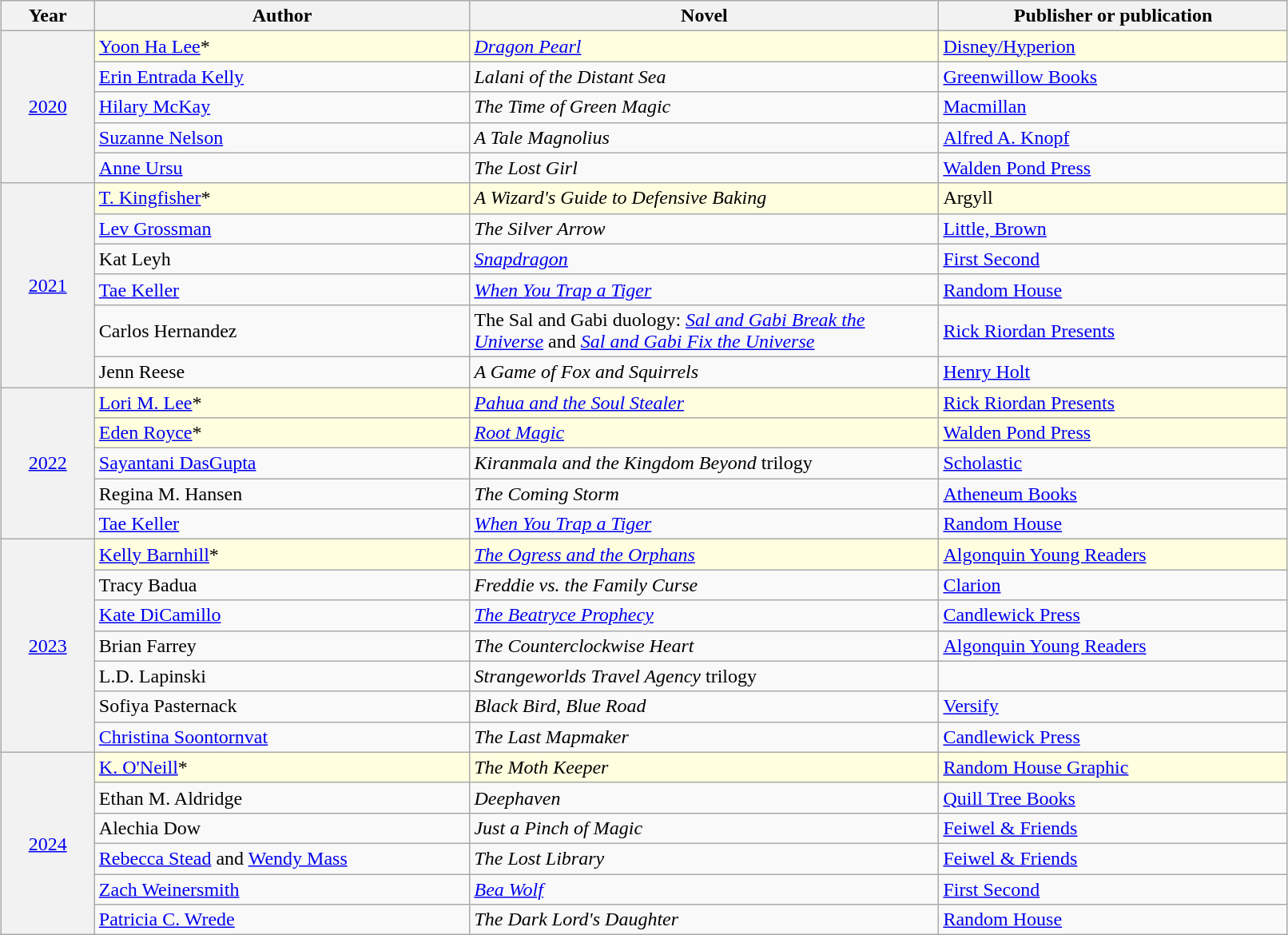<table class="sortable wikitable" width="85%" style="margin: 1em auto 1em auto">
<tr>
<th width="7%" scope="col">Year</th>
<th width="28%" scope="col">Author</th>
<th width="35%" scope="col">Novel</th>
<th width="26%" scope="col">Publisher or publication</th>
</tr>
<tr style="background:lightyellow;">
<th rowspan="5" scope="row" align="center" style="font-weight:normal;"><a href='#'>2020</a></th>
<td><a href='#'>Yoon Ha Lee</a>*</td>
<td><em><a href='#'>Dragon Pearl</a></em></td>
<td><a href='#'>Disney/Hyperion</a></td>
</tr>
<tr>
<td><a href='#'>Erin Entrada Kelly</a></td>
<td><em>Lalani of the Distant Sea</em></td>
<td><a href='#'>Greenwillow Books</a></td>
</tr>
<tr>
<td><a href='#'>Hilary McKay</a></td>
<td><em>The Time of Green Magic</em></td>
<td><a href='#'>Macmillan</a></td>
</tr>
<tr>
<td><a href='#'>Suzanne Nelson</a></td>
<td><em>A Tale Magnolius</em></td>
<td><a href='#'>Alfred A. Knopf</a></td>
</tr>
<tr>
<td><a href='#'>Anne Ursu</a></td>
<td><em>The Lost Girl</em></td>
<td><a href='#'>Walden Pond Press</a></td>
</tr>
<tr style="background:lightyellow;">
<th rowspan="6" scope="row" align="center" style="font-weight:normal;"><a href='#'>2021</a></th>
<td><a href='#'>T. Kingfisher</a>*</td>
<td><em>A Wizard's Guide to Defensive Baking</em></td>
<td>Argyll</td>
</tr>
<tr>
<td><a href='#'>Lev Grossman</a></td>
<td><em>The Silver Arrow</em></td>
<td><a href='#'>Little, Brown</a></td>
</tr>
<tr>
<td>Kat Leyh</td>
<td><em><a href='#'>Snapdragon</a></em></td>
<td><a href='#'>First Second</a></td>
</tr>
<tr>
<td><a href='#'>Tae Keller</a></td>
<td><em><a href='#'>When You Trap a Tiger</a></em></td>
<td><a href='#'>Random House</a></td>
</tr>
<tr>
<td>Carlos Hernandez</td>
<td>The Sal and Gabi duology: <em><a href='#'>Sal and Gabi Break the Universe</a></em> and <em><a href='#'>Sal and Gabi Fix the Universe</a></em></td>
<td><a href='#'>Rick Riordan Presents</a></td>
</tr>
<tr>
<td>Jenn Reese</td>
<td><em>A Game of Fox and Squirrels</em></td>
<td><a href='#'>Henry Holt</a></td>
</tr>
<tr style="background:lightyellow;">
<th rowspan="5" scope="row" align="center" style="font-weight:normal;"><a href='#'>2022</a></th>
<td><a href='#'>Lori M. Lee</a>*</td>
<td><em><a href='#'>Pahua and the Soul Stealer</a></em></td>
<td><a href='#'>Rick Riordan Presents</a></td>
</tr>
<tr style="background:lightyellow;">
<td><a href='#'>Eden Royce</a>*</td>
<td><em><a href='#'>Root Magic</a></em></td>
<td><a href='#'>Walden Pond Press</a></td>
</tr>
<tr>
<td><a href='#'>Sayantani DasGupta</a></td>
<td><em>Kiranmala and the Kingdom Beyond</em> trilogy</td>
<td><a href='#'>Scholastic</a></td>
</tr>
<tr>
<td>Regina M. Hansen</td>
<td><em>The Coming Storm</em></td>
<td><a href='#'>Atheneum Books</a></td>
</tr>
<tr>
<td><a href='#'>Tae Keller</a></td>
<td><em><a href='#'>When You Trap a Tiger</a></em></td>
<td><a href='#'>Random House</a></td>
</tr>
<tr style="background:lightyellow;">
<th rowspan="7" scope="row" align="center" style="font-weight:normal;"><a href='#'>2023</a></th>
<td><a href='#'>Kelly Barnhill</a>*</td>
<td><em><a href='#'>The Ogress and the Orphans</a></em></td>
<td><a href='#'>Algonquin Young Readers</a></td>
</tr>
<tr>
<td>Tracy Badua</td>
<td><em>Freddie vs. the Family Curse</em></td>
<td><a href='#'>Clarion</a></td>
</tr>
<tr>
<td><a href='#'>Kate DiCamillo</a></td>
<td><em><a href='#'>The Beatryce Prophecy</a></em></td>
<td><a href='#'>Candlewick Press</a></td>
</tr>
<tr>
<td>Brian Farrey</td>
<td><em>The Counterclockwise Heart</em></td>
<td><a href='#'>Algonquin Young Readers</a></td>
</tr>
<tr>
<td>L.D. Lapinski</td>
<td><em>Strangeworlds Travel Agency</em> trilogy</td>
<td></td>
</tr>
<tr>
<td>Sofiya Pasternack</td>
<td><em>Black Bird, Blue Road</em></td>
<td><a href='#'>Versify</a></td>
</tr>
<tr>
<td><a href='#'>Christina Soontornvat</a></td>
<td><em>The Last Mapmaker</em></td>
<td><a href='#'>Candlewick Press</a></td>
</tr>
<tr style="background:lightyellow;">
<th rowspan="7" scope="row" align="center" style="font-weight:normal;"><a href='#'>2024</a></th>
<td><a href='#'>K. O'Neill</a>*</td>
<td><em>The Moth Keeper</em></td>
<td><a href='#'>Random House Graphic</a></td>
</tr>
<tr>
<td>Ethan M. Aldridge</td>
<td><em>Deephaven</em></td>
<td><a href='#'>Quill Tree Books</a></td>
</tr>
<tr>
<td>Alechia Dow</td>
<td><em>Just a Pinch of Magic</em></td>
<td><a href='#'>Feiwel & Friends</a></td>
</tr>
<tr>
<td><a href='#'>Rebecca Stead</a> and <a href='#'>Wendy Mass</a></td>
<td><em>The Lost Library</em></td>
<td><a href='#'>Feiwel & Friends</a></td>
</tr>
<tr>
<td><a href='#'>Zach Weinersmith</a></td>
<td><em><a href='#'>Bea Wolf</a></em></td>
<td><a href='#'>First Second</a></td>
</tr>
<tr>
<td><a href='#'>Patricia C. Wrede</a></td>
<td><em>The Dark Lord's Daughter</em></td>
<td><a href='#'>Random House</a></td>
</tr>
</table>
